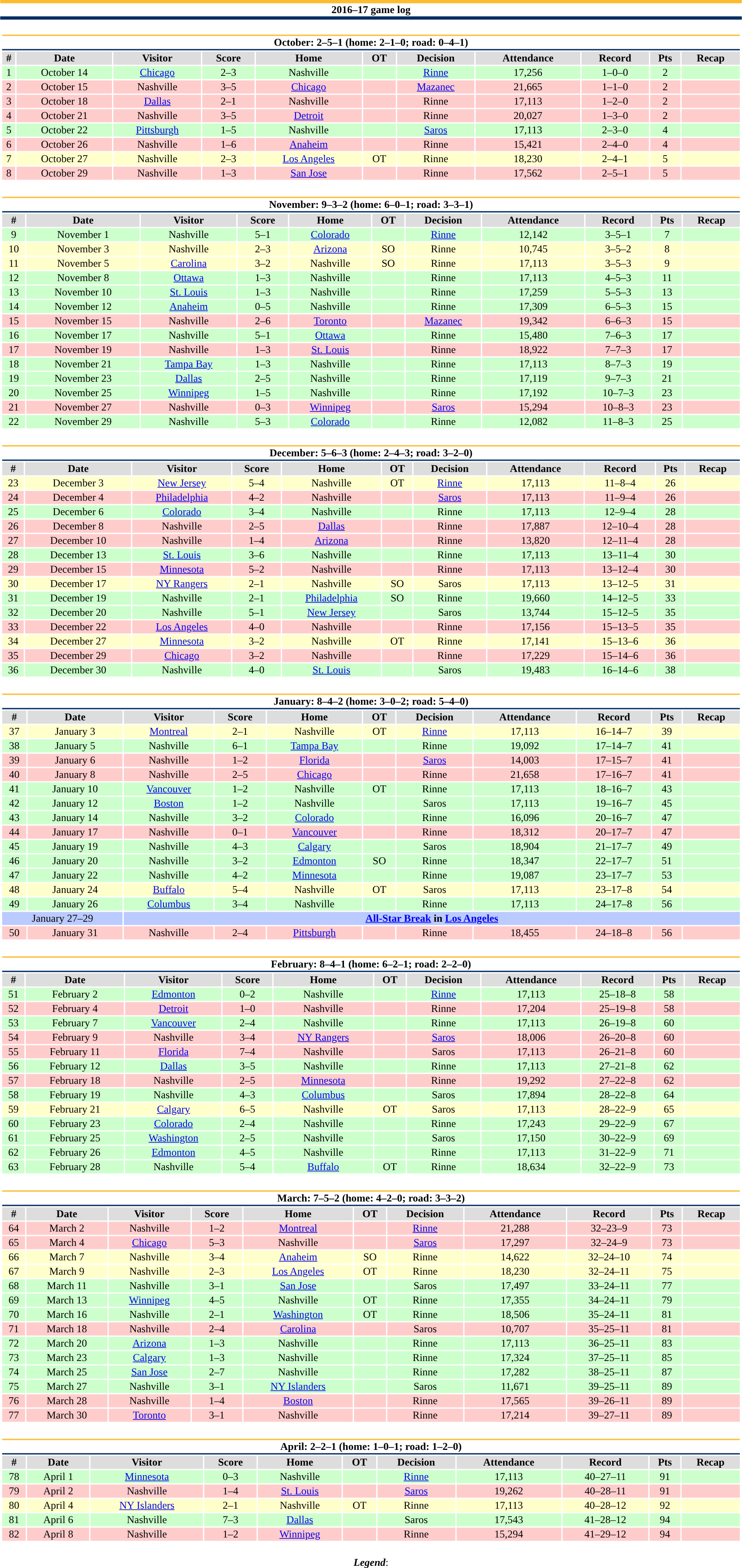<table class="toccolours" style="width:90%; clear:both; margin:1.5em auto; text-align:center;">
<tr>
<th colspan="12" style="background:#fff; border-top:#FDBB30 5px solid; border-bottom:#002D62 5px solid;">2016–17 game log</th>
</tr>
<tr>
<td colspan=12><br><table class="toccolours collapsible collapsed" style="width:100%;">
<tr>
<th colspan="12" style="background:#fff; border-top:#FDBB30 2px solid; border-bottom:#002D62 2px solid;">October: 2–5–1 (home: 2–1–0; road: 0–4–1)</th>
</tr>
<tr style="background:#ddd;">
<th>#</th>
<th>Date</th>
<th>Visitor</th>
<th>Score</th>
<th>Home</th>
<th>OT</th>
<th>Decision</th>
<th>Attendance</th>
<th>Record</th>
<th>Pts</th>
<th>Recap</th>
</tr>
<tr style="background:#cfc;">
<td>1</td>
<td>October 14</td>
<td><a href='#'>Chicago</a></td>
<td>2–3</td>
<td>Nashville</td>
<td></td>
<td><a href='#'>Rinne</a></td>
<td>17,256</td>
<td>1–0–0</td>
<td>2</td>
<td></td>
</tr>
<tr style="background:#fcc;">
<td>2</td>
<td>October 15</td>
<td>Nashville</td>
<td>3–5</td>
<td><a href='#'>Chicago</a></td>
<td></td>
<td><a href='#'>Mazanec</a></td>
<td>21,665</td>
<td>1–1–0</td>
<td>2</td>
<td></td>
</tr>
<tr style="background:#fcc;">
<td>3</td>
<td>October 18</td>
<td><a href='#'>Dallas</a></td>
<td>2–1</td>
<td>Nashville</td>
<td></td>
<td>Rinne</td>
<td>17,113</td>
<td>1–2–0</td>
<td>2</td>
<td></td>
</tr>
<tr style="background:#fcc;">
<td>4</td>
<td>October 21</td>
<td>Nashville</td>
<td>3–5</td>
<td><a href='#'>Detroit</a></td>
<td></td>
<td>Rinne</td>
<td>20,027</td>
<td>1–3–0</td>
<td>2</td>
<td></td>
</tr>
<tr style="background:#cfc;">
<td>5</td>
<td>October 22</td>
<td><a href='#'>Pittsburgh</a></td>
<td>1–5</td>
<td>Nashville</td>
<td></td>
<td><a href='#'>Saros</a></td>
<td>17,113</td>
<td>2–3–0</td>
<td>4</td>
<td></td>
</tr>
<tr style="background:#fcc;">
<td>6</td>
<td>October 26</td>
<td>Nashville</td>
<td>1–6</td>
<td><a href='#'>Anaheim</a></td>
<td></td>
<td>Rinne</td>
<td>15,421</td>
<td>2–4–0</td>
<td>4</td>
<td></td>
</tr>
<tr style="background:#ffc;">
<td>7</td>
<td>October 27</td>
<td>Nashville</td>
<td>2–3</td>
<td><a href='#'>Los Angeles</a></td>
<td>OT</td>
<td>Rinne</td>
<td>18,230</td>
<td>2–4–1</td>
<td>5</td>
<td></td>
</tr>
<tr style="background:#fcc;">
<td>8</td>
<td>October 29</td>
<td>Nashville</td>
<td>1–3</td>
<td><a href='#'>San Jose</a></td>
<td></td>
<td>Rinne</td>
<td>17,562</td>
<td>2–5–1</td>
<td>5</td>
<td></td>
</tr>
</table>
</td>
</tr>
<tr>
<td colspan=12><br><table class="toccolours collapsible collapsed" style="width:100%;">
<tr>
<th colspan="12" style="background:#fff; border-top:#FDBB30 2px solid; border-bottom:#002D62 2px solid;">November: 9–3–2 (home: 6–0–1; road: 3–3–1)</th>
</tr>
<tr style="background:#ddd;">
<th>#</th>
<th>Date</th>
<th>Visitor</th>
<th>Score</th>
<th>Home</th>
<th>OT</th>
<th>Decision</th>
<th>Attendance</th>
<th>Record</th>
<th>Pts</th>
<th>Recap</th>
</tr>
<tr style="background:#cfc;">
<td>9</td>
<td>November 1</td>
<td>Nashville</td>
<td>5–1</td>
<td><a href='#'>Colorado</a></td>
<td></td>
<td><a href='#'>Rinne</a></td>
<td>12,142</td>
<td>3–5–1</td>
<td>7</td>
<td></td>
</tr>
<tr style="background:#ffc;">
<td>10</td>
<td>November 3</td>
<td>Nashville</td>
<td>2–3</td>
<td><a href='#'>Arizona</a></td>
<td>SO</td>
<td>Rinne</td>
<td>10,745</td>
<td>3–5–2</td>
<td>8</td>
<td></td>
</tr>
<tr style="background:#ffc;">
<td>11</td>
<td>November 5</td>
<td><a href='#'>Carolina</a></td>
<td>3–2</td>
<td>Nashville</td>
<td>SO</td>
<td>Rinne</td>
<td>17,113</td>
<td>3–5–3</td>
<td>9</td>
<td></td>
</tr>
<tr style="background:#cfc;">
<td>12</td>
<td>November 8</td>
<td><a href='#'>Ottawa</a></td>
<td>1–3</td>
<td>Nashville</td>
<td></td>
<td>Rinne</td>
<td>17,113</td>
<td>4–5–3</td>
<td>11</td>
<td></td>
</tr>
<tr style="background:#cfc;">
<td>13</td>
<td>November 10</td>
<td><a href='#'>St. Louis</a></td>
<td>1–3</td>
<td>Nashville</td>
<td></td>
<td>Rinne</td>
<td>17,259</td>
<td>5–5–3</td>
<td>13</td>
<td></td>
</tr>
<tr style="background:#cfc;">
<td>14</td>
<td>November 12</td>
<td><a href='#'>Anaheim</a></td>
<td>0–5</td>
<td>Nashville</td>
<td></td>
<td>Rinne</td>
<td>17,309</td>
<td>6–5–3</td>
<td>15</td>
<td></td>
</tr>
<tr style="background:#fcc;">
<td>15</td>
<td>November 15</td>
<td>Nashville</td>
<td>2–6</td>
<td><a href='#'>Toronto</a></td>
<td></td>
<td><a href='#'>Mazanec</a></td>
<td>19,342</td>
<td>6–6–3</td>
<td>15</td>
<td></td>
</tr>
<tr style="background:#cfc;">
<td>16</td>
<td>November 17</td>
<td>Nashville</td>
<td>5–1</td>
<td><a href='#'>Ottawa</a></td>
<td></td>
<td>Rinne</td>
<td>15,480</td>
<td>7–6–3</td>
<td>17</td>
<td></td>
</tr>
<tr style="background:#fcc;">
<td>17</td>
<td>November 19</td>
<td>Nashville</td>
<td>1–3</td>
<td><a href='#'>St. Louis</a></td>
<td></td>
<td>Rinne</td>
<td>18,922</td>
<td>7–7–3</td>
<td>17</td>
<td></td>
</tr>
<tr style="background:#cfc;">
<td>18</td>
<td>November 21</td>
<td><a href='#'>Tampa Bay</a></td>
<td>1–3</td>
<td>Nashville</td>
<td></td>
<td>Rinne</td>
<td>17,113</td>
<td>8–7–3</td>
<td>19</td>
<td></td>
</tr>
<tr style="background:#cfc;">
<td>19</td>
<td>November 23</td>
<td><a href='#'>Dallas</a></td>
<td>2–5</td>
<td>Nashville</td>
<td></td>
<td>Rinne</td>
<td>17,119</td>
<td>9–7–3</td>
<td>21</td>
<td></td>
</tr>
<tr style="background:#cfc;">
<td>20</td>
<td>November 25</td>
<td><a href='#'>Winnipeg</a></td>
<td>1–5</td>
<td>Nashville</td>
<td></td>
<td>Rinne</td>
<td>17,192</td>
<td>10–7–3</td>
<td>23</td>
<td></td>
</tr>
<tr style="background:#fcc;">
<td>21</td>
<td>November 27</td>
<td>Nashville</td>
<td>0–3</td>
<td><a href='#'>Winnipeg</a></td>
<td></td>
<td><a href='#'>Saros</a></td>
<td>15,294</td>
<td>10–8–3</td>
<td>23</td>
<td></td>
</tr>
<tr style="background:#cfc;">
<td>22</td>
<td>November 29</td>
<td>Nashville</td>
<td>5–3</td>
<td><a href='#'>Colorado</a></td>
<td></td>
<td>Rinne</td>
<td>12,082</td>
<td>11–8–3</td>
<td>25</td>
<td></td>
</tr>
</table>
</td>
</tr>
<tr>
<td colspan=12><br><table class="toccolours collapsible collapsed" style="width:100%;">
<tr>
<th colspan="12" style="background:#fff; border-top:#FDBB30 2px solid; border-bottom:#002D62 2px solid;">December: 5–6–3 (home: 2–4–3; road: 3–2–0)</th>
</tr>
<tr style="background:#ddd;">
<th>#</th>
<th>Date</th>
<th>Visitor</th>
<th>Score</th>
<th>Home</th>
<th>OT</th>
<th>Decision</th>
<th>Attendance</th>
<th>Record</th>
<th>Pts</th>
<th>Recap</th>
</tr>
<tr style="background:#ffc;">
<td>23</td>
<td>December 3</td>
<td><a href='#'>New Jersey</a></td>
<td>5–4</td>
<td>Nashville</td>
<td>OT</td>
<td><a href='#'>Rinne</a></td>
<td>17,113</td>
<td>11–8–4</td>
<td>26</td>
<td></td>
</tr>
<tr style="background:#fcc;">
<td>24</td>
<td>December 4</td>
<td><a href='#'>Philadelphia</a></td>
<td>4–2</td>
<td>Nashville</td>
<td></td>
<td><a href='#'>Saros</a></td>
<td>17,113</td>
<td>11–9–4</td>
<td>26</td>
<td></td>
</tr>
<tr style="background:#cfc;">
<td>25</td>
<td>December 6</td>
<td><a href='#'>Colorado</a></td>
<td>3–4</td>
<td>Nashville</td>
<td></td>
<td>Rinne</td>
<td>17,113</td>
<td>12–9–4</td>
<td>28</td>
<td></td>
</tr>
<tr style="background:#fcc;">
<td>26</td>
<td>December 8</td>
<td>Nashville</td>
<td>2–5</td>
<td><a href='#'>Dallas</a></td>
<td></td>
<td>Rinne</td>
<td>17,887</td>
<td>12–10–4</td>
<td>28</td>
<td></td>
</tr>
<tr style="background:#fcc;">
<td>27</td>
<td>December 10</td>
<td>Nashville</td>
<td>1–4</td>
<td><a href='#'>Arizona</a></td>
<td></td>
<td>Rinne</td>
<td>13,820</td>
<td>12–11–4</td>
<td>28</td>
<td></td>
</tr>
<tr style="background:#cfc;">
<td>28</td>
<td>December 13</td>
<td><a href='#'>St. Louis</a></td>
<td>3–6</td>
<td>Nashville</td>
<td></td>
<td>Rinne</td>
<td>17,113</td>
<td>13–11–4</td>
<td>30</td>
<td></td>
</tr>
<tr style="background:#fcc;">
<td>29</td>
<td>December 15</td>
<td><a href='#'>Minnesota</a></td>
<td>5–2</td>
<td>Nashville</td>
<td></td>
<td>Rinne</td>
<td>17,113</td>
<td>13–12–4</td>
<td>30</td>
<td></td>
</tr>
<tr style="background:#ffc;">
<td>30</td>
<td>December 17</td>
<td><a href='#'>NY Rangers</a></td>
<td>2–1</td>
<td>Nashville</td>
<td>SO</td>
<td>Saros</td>
<td>17,113</td>
<td>13–12–5</td>
<td>31</td>
<td></td>
</tr>
<tr style="background:#cfc;">
<td>31</td>
<td>December 19</td>
<td>Nashville</td>
<td>2–1</td>
<td><a href='#'>Philadelphia</a></td>
<td>SO</td>
<td>Rinne</td>
<td>19,660</td>
<td>14–12–5</td>
<td>33</td>
<td></td>
</tr>
<tr style="background:#cfc;">
<td>32</td>
<td>December 20</td>
<td>Nashville</td>
<td>5–1</td>
<td><a href='#'>New Jersey</a></td>
<td></td>
<td>Saros</td>
<td>13,744</td>
<td>15–12–5</td>
<td>35</td>
<td></td>
</tr>
<tr style="background:#fcc;">
<td>33</td>
<td>December 22</td>
<td><a href='#'>Los Angeles</a></td>
<td>4–0</td>
<td>Nashville</td>
<td></td>
<td>Rinne</td>
<td>17,156</td>
<td>15–13–5</td>
<td>35</td>
<td></td>
</tr>
<tr style="background:#ffc;">
<td>34</td>
<td>December 27</td>
<td><a href='#'>Minnesota</a></td>
<td>3–2</td>
<td>Nashville</td>
<td>OT</td>
<td>Rinne</td>
<td>17,141</td>
<td>15–13–6</td>
<td>36</td>
<td></td>
</tr>
<tr style="background:#fcc;">
<td>35</td>
<td>December 29</td>
<td><a href='#'>Chicago</a></td>
<td>3–2</td>
<td>Nashville</td>
<td></td>
<td>Rinne</td>
<td>17,229</td>
<td>15–14–6</td>
<td>36</td>
<td></td>
</tr>
<tr style="background:#cfc;">
<td>36</td>
<td>December 30</td>
<td>Nashville</td>
<td>4–0</td>
<td><a href='#'>St. Louis</a></td>
<td></td>
<td>Saros</td>
<td>19,483</td>
<td>16–14–6</td>
<td>38</td>
<td></td>
</tr>
</table>
</td>
</tr>
<tr>
<td colspan=12><br><table class="toccolours collapsible collapsed" style="width:100%;">
<tr>
<th colspan="12" style="background:#fff; border-top:#FDBB30 2px solid; border-bottom:#002D62 2px solid;">January: 8–4–2 (home: 3–0–2; road: 5–4–0)</th>
</tr>
<tr style="background:#ddd;">
<th>#</th>
<th>Date</th>
<th>Visitor</th>
<th>Score</th>
<th>Home</th>
<th>OT</th>
<th>Decision</th>
<th>Attendance</th>
<th>Record</th>
<th>Pts</th>
<th>Recap</th>
</tr>
<tr style="background:#ffc;">
<td>37</td>
<td>January 3</td>
<td><a href='#'>Montreal</a></td>
<td>2–1</td>
<td>Nashville</td>
<td>OT</td>
<td><a href='#'>Rinne</a></td>
<td>17,113</td>
<td>16–14–7</td>
<td>39</td>
<td></td>
</tr>
<tr style="background:#cfc;">
<td>38</td>
<td>January 5</td>
<td>Nashville</td>
<td>6–1</td>
<td><a href='#'>Tampa Bay</a></td>
<td></td>
<td>Rinne</td>
<td>19,092</td>
<td>17–14–7</td>
<td>41</td>
<td></td>
</tr>
<tr style="background:#fcc;">
<td>39</td>
<td>January 6</td>
<td>Nashville</td>
<td>1–2</td>
<td><a href='#'>Florida</a></td>
<td></td>
<td><a href='#'>Saros</a></td>
<td>14,003</td>
<td>17–15–7</td>
<td>41</td>
<td></td>
</tr>
<tr style="background:#fcc;">
<td>40</td>
<td>January 8</td>
<td>Nashville</td>
<td>2–5</td>
<td><a href='#'>Chicago</a></td>
<td></td>
<td>Rinne</td>
<td>21,658</td>
<td>17–16–7</td>
<td>41</td>
<td></td>
</tr>
<tr style="background:#cfc;">
<td>41</td>
<td>January 10</td>
<td><a href='#'>Vancouver</a></td>
<td>1–2</td>
<td>Nashville</td>
<td>OT</td>
<td>Rinne</td>
<td>17,113</td>
<td>18–16–7</td>
<td>43</td>
<td></td>
</tr>
<tr style="background:#cfc;">
<td>42</td>
<td>January 12</td>
<td><a href='#'>Boston</a></td>
<td>1–2</td>
<td>Nashville</td>
<td></td>
<td>Saros</td>
<td>17,113</td>
<td>19–16–7</td>
<td>45</td>
<td></td>
</tr>
<tr style="background:#cfc;">
<td>43</td>
<td>January 14</td>
<td>Nashville</td>
<td>3–2</td>
<td><a href='#'>Colorado</a></td>
<td></td>
<td>Rinne</td>
<td>16,096</td>
<td>20–16–7</td>
<td>47</td>
<td></td>
</tr>
<tr style="background:#fcc;">
<td>44</td>
<td>January 17</td>
<td>Nashville</td>
<td>0–1</td>
<td><a href='#'>Vancouver</a></td>
<td></td>
<td>Rinne</td>
<td>18,312</td>
<td>20–17–7</td>
<td>47</td>
<td></td>
</tr>
<tr style="background:#cfc;">
<td>45</td>
<td>January 19</td>
<td>Nashville</td>
<td>4–3</td>
<td><a href='#'>Calgary</a></td>
<td></td>
<td>Saros</td>
<td>18,904</td>
<td>21–17–7</td>
<td>49</td>
<td></td>
</tr>
<tr style="background:#cfc;">
<td>46</td>
<td>January 20</td>
<td>Nashville</td>
<td>3–2</td>
<td><a href='#'>Edmonton</a></td>
<td>SO</td>
<td>Rinne</td>
<td>18,347</td>
<td>22–17–7</td>
<td>51</td>
<td></td>
</tr>
<tr style="background:#cfc;">
<td>47</td>
<td>January 22</td>
<td>Nashville</td>
<td>4–2</td>
<td><a href='#'>Minnesota</a></td>
<td></td>
<td>Rinne</td>
<td>19,087</td>
<td>23–17–7</td>
<td>53</td>
<td></td>
</tr>
<tr style="background:#ffc;">
<td>48</td>
<td>January 24</td>
<td><a href='#'>Buffalo</a></td>
<td>5–4</td>
<td>Nashville</td>
<td>OT</td>
<td>Saros</td>
<td>17,113</td>
<td>23–17–8</td>
<td>54</td>
<td></td>
</tr>
<tr style="background:#cfc;">
<td>49</td>
<td>January 26</td>
<td><a href='#'>Columbus</a></td>
<td>3–4</td>
<td>Nashville</td>
<td></td>
<td>Rinne</td>
<td>17,113</td>
<td>24–17–8</td>
<td>56</td>
<td></td>
</tr>
<tr style="background:#bbcaff;">
<td colspan="2">January 27–29</td>
<td colspan="10"><strong><a href='#'>All-Star Break</a> in <a href='#'>Los Angeles</a></strong></td>
</tr>
<tr style="background:#fcc;">
<td>50</td>
<td>January 31</td>
<td>Nashville</td>
<td>2–4</td>
<td><a href='#'>Pittsburgh</a></td>
<td></td>
<td>Rinne</td>
<td>18,455</td>
<td>24–18–8</td>
<td>56</td>
<td></td>
</tr>
</table>
</td>
</tr>
<tr>
<td colspan=12><br><table class="toccolours collapsible collapsed" style="width:100%;">
<tr>
<th colspan="12" style="background:#fff; border-top:#FDBB30 2px solid; border-bottom:#002D62 2px solid;">February: 8–4–1 (home: 6–2–1; road: 2–2–0)</th>
</tr>
<tr style="background:#ddd;">
<th>#</th>
<th>Date</th>
<th>Visitor</th>
<th>Score</th>
<th>Home</th>
<th>OT</th>
<th>Decision</th>
<th>Attendance</th>
<th>Record</th>
<th>Pts</th>
<th>Recap</th>
</tr>
<tr style="background:#cfc;">
<td>51</td>
<td>February 2</td>
<td><a href='#'>Edmonton</a></td>
<td>0–2</td>
<td>Nashville</td>
<td></td>
<td><a href='#'>Rinne</a></td>
<td>17,113</td>
<td>25–18–8</td>
<td>58</td>
<td></td>
</tr>
<tr style="background:#fcc;">
<td>52</td>
<td>February 4</td>
<td><a href='#'>Detroit</a></td>
<td>1–0</td>
<td>Nashville</td>
<td></td>
<td>Rinne</td>
<td>17,204</td>
<td>25–19–8</td>
<td>58</td>
<td></td>
</tr>
<tr style="background:#cfc;">
<td>53</td>
<td>February 7</td>
<td><a href='#'>Vancouver</a></td>
<td>2–4</td>
<td>Nashville</td>
<td></td>
<td>Rinne</td>
<td>17,113</td>
<td>26–19–8</td>
<td>60</td>
<td></td>
</tr>
<tr style="background:#fcc;">
<td>54</td>
<td>February 9</td>
<td>Nashville</td>
<td>3–4</td>
<td><a href='#'>NY Rangers</a></td>
<td></td>
<td><a href='#'>Saros</a></td>
<td>18,006</td>
<td>26–20–8</td>
<td>60</td>
<td></td>
</tr>
<tr style="background:#fcc;">
<td>55</td>
<td>February 11</td>
<td><a href='#'>Florida</a></td>
<td>7–4</td>
<td>Nashville</td>
<td></td>
<td>Saros</td>
<td>17,113</td>
<td>26–21–8</td>
<td>60</td>
<td></td>
</tr>
<tr style="background:#cfc;">
<td>56</td>
<td>February 12</td>
<td><a href='#'>Dallas</a></td>
<td>3–5</td>
<td>Nashville</td>
<td></td>
<td>Rinne</td>
<td>17,113</td>
<td>27–21–8</td>
<td>62</td>
<td></td>
</tr>
<tr style="background:#fcc;">
<td>57</td>
<td>February 18</td>
<td>Nashville</td>
<td>2–5</td>
<td><a href='#'>Minnesota</a></td>
<td></td>
<td>Rinne</td>
<td>19,292</td>
<td>27–22–8</td>
<td>62</td>
<td></td>
</tr>
<tr style="background:#cfc;">
<td>58</td>
<td>February 19</td>
<td>Nashville</td>
<td>4–3</td>
<td><a href='#'>Columbus</a></td>
<td></td>
<td>Saros</td>
<td>17,894</td>
<td>28–22–8</td>
<td>64</td>
<td></td>
</tr>
<tr style="background:#ffc;">
<td>59</td>
<td>February 21</td>
<td><a href='#'>Calgary</a></td>
<td>6–5</td>
<td>Nashville</td>
<td>OT</td>
<td>Saros</td>
<td>17,113</td>
<td>28–22–9</td>
<td>65</td>
<td></td>
</tr>
<tr style="background:#cfc;">
<td>60</td>
<td>February 23</td>
<td><a href='#'>Colorado</a></td>
<td>2–4</td>
<td>Nashville</td>
<td></td>
<td>Rinne</td>
<td>17,243</td>
<td>29–22–9</td>
<td>67</td>
<td></td>
</tr>
<tr style="background:#cfc;">
<td>61</td>
<td>February 25</td>
<td><a href='#'>Washington</a></td>
<td>2–5</td>
<td>Nashville</td>
<td></td>
<td>Saros</td>
<td>17,150</td>
<td>30–22–9</td>
<td>69</td>
<td></td>
</tr>
<tr style="background:#cfc;">
<td>62</td>
<td>February 26</td>
<td><a href='#'>Edmonton</a></td>
<td>4–5</td>
<td>Nashville</td>
<td></td>
<td>Rinne</td>
<td>17,113</td>
<td>31–22–9</td>
<td>71</td>
<td></td>
</tr>
<tr style="background:#cfc;">
<td>63</td>
<td>February 28</td>
<td>Nashville</td>
<td>5–4</td>
<td><a href='#'>Buffalo</a></td>
<td>OT</td>
<td>Rinne</td>
<td>18,634</td>
<td>32–22–9</td>
<td>73</td>
<td></td>
</tr>
</table>
</td>
</tr>
<tr>
<td colspan=12><br><table class="toccolours collapsible collapsed" style="width:100%;">
<tr>
<th colspan="12" style="background:#fff; border-top:#FDBB30 2px solid; border-bottom:#002D62 2px solid;">March: 7–5–2 (home: 4–2–0; road: 3–3–2)</th>
</tr>
<tr style="background:#ddd;">
<th>#</th>
<th>Date</th>
<th>Visitor</th>
<th>Score</th>
<th>Home</th>
<th>OT</th>
<th>Decision</th>
<th>Attendance</th>
<th>Record</th>
<th>Pts</th>
<th>Recap</th>
</tr>
<tr style="background:#fcc;">
<td>64</td>
<td>March 2</td>
<td>Nashville</td>
<td>1–2</td>
<td><a href='#'>Montreal</a></td>
<td></td>
<td><a href='#'>Rinne</a></td>
<td>21,288</td>
<td>32–23–9</td>
<td>73</td>
<td></td>
</tr>
<tr style="background:#fcc;">
<td>65</td>
<td>March 4</td>
<td><a href='#'>Chicago</a></td>
<td>5–3</td>
<td>Nashville</td>
<td></td>
<td><a href='#'>Saros</a></td>
<td>17,297</td>
<td>32–24–9</td>
<td>73</td>
<td></td>
</tr>
<tr style="background:#ffc;">
<td>66</td>
<td>March 7</td>
<td>Nashville</td>
<td>3–4</td>
<td><a href='#'>Anaheim</a></td>
<td>SO</td>
<td>Rinne</td>
<td>14,622</td>
<td>32–24–10</td>
<td>74</td>
<td></td>
</tr>
<tr style="background:#ffc;">
<td>67</td>
<td>March 9</td>
<td>Nashville</td>
<td>2–3</td>
<td><a href='#'>Los Angeles</a></td>
<td>OT</td>
<td>Rinne</td>
<td>18,230</td>
<td>32–24–11</td>
<td>75</td>
<td></td>
</tr>
<tr style="background:#cfc;">
<td>68</td>
<td>March 11</td>
<td>Nashville</td>
<td>3–1</td>
<td><a href='#'>San Jose</a></td>
<td></td>
<td>Saros</td>
<td>17,497</td>
<td>33–24–11</td>
<td>77</td>
<td></td>
</tr>
<tr style="background:#cfc;">
<td>69</td>
<td>March 13</td>
<td><a href='#'>Winnipeg</a></td>
<td>4–5</td>
<td>Nashville</td>
<td>OT</td>
<td>Rinne</td>
<td>17,355</td>
<td>34–24–11</td>
<td>79</td>
<td></td>
</tr>
<tr style="background:#cfc;">
<td>70</td>
<td>March 16</td>
<td>Nashville</td>
<td>2–1</td>
<td><a href='#'>Washington</a></td>
<td>OT</td>
<td>Rinne</td>
<td>18,506</td>
<td>35–24–11</td>
<td>81</td>
<td></td>
</tr>
<tr style="background:#fcc;">
<td>71</td>
<td>March 18</td>
<td>Nashville</td>
<td>2–4</td>
<td><a href='#'>Carolina</a></td>
<td></td>
<td>Saros</td>
<td>10,707</td>
<td>35–25–11</td>
<td>81</td>
<td></td>
</tr>
<tr style="background:#cfc;">
<td>72</td>
<td>March 20</td>
<td><a href='#'>Arizona</a></td>
<td>1–3</td>
<td>Nashville</td>
<td></td>
<td>Rinne</td>
<td>17,113</td>
<td>36–25–11</td>
<td>83</td>
<td></td>
</tr>
<tr style="background:#cfc;">
<td>73</td>
<td>March 23</td>
<td><a href='#'>Calgary</a></td>
<td>1–3</td>
<td>Nashville</td>
<td></td>
<td>Rinne</td>
<td>17,324</td>
<td>37–25–11</td>
<td>85</td>
<td></td>
</tr>
<tr style="background:#cfc;">
<td>74</td>
<td>March 25</td>
<td><a href='#'>San Jose</a></td>
<td>2–7</td>
<td>Nashville</td>
<td></td>
<td>Rinne</td>
<td>17,282</td>
<td>38–25–11</td>
<td>87</td>
<td></td>
</tr>
<tr style="background:#cfc;">
<td>75</td>
<td>March 27</td>
<td>Nashville</td>
<td>3–1</td>
<td><a href='#'>NY Islanders</a></td>
<td></td>
<td>Saros</td>
<td>11,671</td>
<td>39–25–11</td>
<td>89</td>
<td></td>
</tr>
<tr style="background:#fcc;">
<td>76</td>
<td>March 28</td>
<td>Nashville</td>
<td>1–4</td>
<td><a href='#'>Boston</a></td>
<td></td>
<td>Rinne</td>
<td>17,565</td>
<td>39–26–11</td>
<td>89</td>
<td></td>
</tr>
<tr style="background:#fcc;">
<td>77</td>
<td>March 30</td>
<td><a href='#'>Toronto</a></td>
<td>3–1</td>
<td>Nashville</td>
<td></td>
<td>Rinne</td>
<td>17,214</td>
<td>39–27–11</td>
<td>89</td>
<td></td>
</tr>
</table>
</td>
</tr>
<tr>
<td colspan=12><br><table class="toccolours collapsible collapsed" style="width:100%;">
<tr>
<th colspan="12" style="background:#fff; border-top:#FDBB30 2px solid; border-bottom:#002D62 2px solid;">April: 2–2–1 (home: 1–0–1; road: 1–2–0)</th>
</tr>
<tr style="background:#ddd;">
<th>#</th>
<th>Date</th>
<th>Visitor</th>
<th>Score</th>
<th>Home</th>
<th>OT</th>
<th>Decision</th>
<th>Attendance</th>
<th>Record</th>
<th>Pts</th>
<th>Recap</th>
</tr>
<tr style="background:#cfc;">
<td>78</td>
<td>April 1</td>
<td><a href='#'>Minnesota</a></td>
<td>0–3</td>
<td>Nashville</td>
<td></td>
<td><a href='#'>Rinne</a></td>
<td>17,113</td>
<td>40–27–11</td>
<td>91</td>
<td></td>
</tr>
<tr style="background:#fcc;">
<td>79</td>
<td>April 2</td>
<td>Nashville</td>
<td>1–4</td>
<td><a href='#'>St. Louis</a></td>
<td></td>
<td><a href='#'>Saros</a></td>
<td>19,262</td>
<td>40–28–11</td>
<td>91</td>
<td></td>
</tr>
<tr style="background:#ffc;">
<td>80</td>
<td>April 4</td>
<td><a href='#'>NY Islanders</a></td>
<td>2–1</td>
<td>Nashville</td>
<td>OT</td>
<td>Rinne</td>
<td>17,113</td>
<td>40–28–12</td>
<td>92</td>
<td></td>
</tr>
<tr style="background:#cfc;">
<td>81</td>
<td>April 6</td>
<td>Nashville</td>
<td>7–3</td>
<td><a href='#'>Dallas</a></td>
<td></td>
<td>Saros</td>
<td>17,543</td>
<td>41–28–12</td>
<td>94</td>
<td></td>
</tr>
<tr style="background:#fcc;">
<td>82</td>
<td>April 8</td>
<td>Nashville</td>
<td>1–2</td>
<td><a href='#'>Winnipeg</a></td>
<td></td>
<td>Rinne</td>
<td>15,294</td>
<td>41–29–12</td>
<td>94</td>
<td></td>
</tr>
</table>
</td>
</tr>
<tr>
<td colspan="11" style="text-align:center;"><br><strong><em>Legend</em></strong>:


</td>
</tr>
</table>
